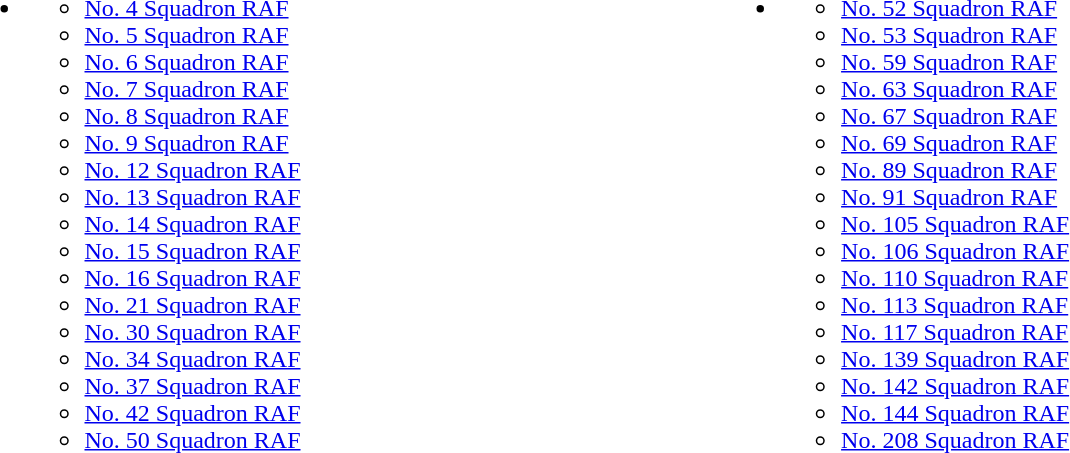<table width="100%">
<tr valign=top>
<td width="40%"><br><ul><li><ul><li><a href='#'>No. 4 Squadron RAF</a></li><li><a href='#'>No. 5 Squadron RAF</a></li><li><a href='#'>No. 6 Squadron RAF</a></li><li><a href='#'>No. 7 Squadron RAF</a></li><li><a href='#'>No. 8 Squadron RAF</a></li><li><a href='#'>No. 9 Squadron RAF</a></li><li><a href='#'>No. 12 Squadron RAF</a></li><li><a href='#'>No. 13 Squadron RAF</a></li><li><a href='#'>No. 14 Squadron RAF</a></li><li><a href='#'>No. 15 Squadron RAF</a></li><li><a href='#'>No. 16 Squadron RAF</a></li><li><a href='#'>No. 21 Squadron RAF</a></li><li><a href='#'>No. 30 Squadron RAF</a></li><li><a href='#'>No. 34 Squadron RAF</a></li><li><a href='#'>No. 37 Squadron RAF</a></li><li><a href='#'>No. 42 Squadron RAF</a></li><li><a href='#'>No. 50 Squadron RAF</a></li></ul></li></ul></td>
<td width="45%"><br><ul><li><ul><li><a href='#'>No. 52 Squadron RAF</a></li><li><a href='#'>No. 53 Squadron RAF</a></li><li><a href='#'>No. 59 Squadron RAF</a></li><li><a href='#'>No. 63 Squadron RAF</a></li><li><a href='#'>No. 67 Squadron RAF</a></li><li><a href='#'>No. 69 Squadron RAF</a></li><li><a href='#'>No. 89 Squadron RAF</a></li><li><a href='#'>No. 91 Squadron RAF</a></li><li><a href='#'>No. 105 Squadron RAF</a></li><li><a href='#'>No. 106 Squadron RAF</a></li><li><a href='#'>No. 110 Squadron RAF</a></li><li><a href='#'>No. 113 Squadron RAF</a></li><li><a href='#'>No. 117 Squadron RAF</a></li><li><a href='#'>No. 139 Squadron RAF</a></li><li><a href='#'>No. 142 Squadron RAF</a></li><li><a href='#'>No. 144 Squadron RAF</a></li><li><a href='#'>No. 208 Squadron RAF</a></li></ul></li></ul></td>
<td width="15%"></td>
</tr>
</table>
